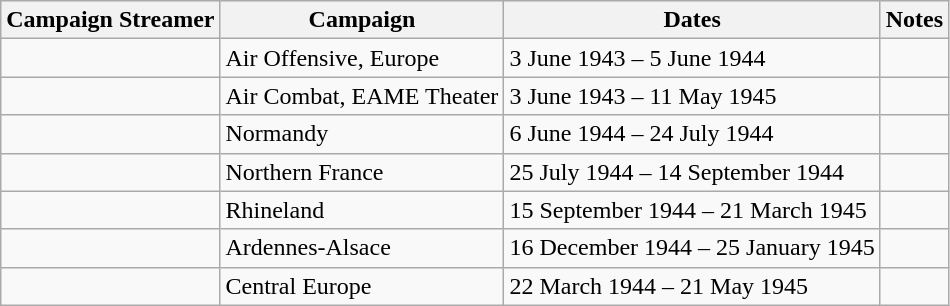<table class="wikitable">
<tr style="background:#efefef;">
<th>Campaign Streamer</th>
<th>Campaign</th>
<th>Dates</th>
<th>Notes</th>
</tr>
<tr>
<td></td>
<td>Air Offensive, Europe</td>
<td>3 June 1943 – 5 June 1944</td>
<td></td>
</tr>
<tr>
<td></td>
<td>Air Combat, EAME Theater</td>
<td>3 June 1943 – 11 May 1945</td>
<td></td>
</tr>
<tr>
<td></td>
<td>Normandy</td>
<td>6 June 1944 – 24 July 1944</td>
<td></td>
</tr>
<tr>
<td></td>
<td>Northern France</td>
<td>25 July 1944 – 14 September 1944</td>
<td></td>
</tr>
<tr>
<td></td>
<td>Rhineland</td>
<td>15 September 1944 – 21 March 1945</td>
<td></td>
</tr>
<tr>
<td></td>
<td>Ardennes-Alsace</td>
<td>16 December 1944 – 25 January 1945</td>
<td></td>
</tr>
<tr>
<td></td>
<td>Central Europe</td>
<td>22 March 1944 – 21 May 1945</td>
<td></td>
</tr>
</table>
